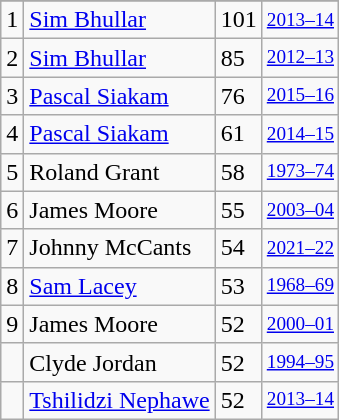<table class="wikitable">
<tr>
</tr>
<tr>
<td>1</td>
<td><a href='#'>Sim Bhullar</a></td>
<td>101</td>
<td style="font-size:80%;"><a href='#'>2013–14</a></td>
</tr>
<tr>
<td>2</td>
<td><a href='#'>Sim Bhullar</a></td>
<td>85</td>
<td style="font-size:80%;"><a href='#'>2012–13</a></td>
</tr>
<tr>
<td>3</td>
<td><a href='#'>Pascal Siakam</a></td>
<td>76</td>
<td style="font-size:80%;"><a href='#'>2015–16</a></td>
</tr>
<tr>
<td>4</td>
<td><a href='#'>Pascal Siakam</a></td>
<td>61</td>
<td style="font-size:80%;"><a href='#'>2014–15</a></td>
</tr>
<tr>
<td>5</td>
<td>Roland Grant</td>
<td>58</td>
<td style="font-size:80%;"><a href='#'>1973–74</a></td>
</tr>
<tr>
<td>6</td>
<td>James Moore</td>
<td>55</td>
<td style="font-size:80%;"><a href='#'>2003–04</a></td>
</tr>
<tr>
<td>7</td>
<td>Johnny McCants</td>
<td>54</td>
<td style="font-size:80%;"><a href='#'>2021–22</a></td>
</tr>
<tr>
<td>8</td>
<td><a href='#'>Sam Lacey</a></td>
<td>53</td>
<td style="font-size:80%;"><a href='#'>1968–69</a></td>
</tr>
<tr>
<td>9</td>
<td>James Moore</td>
<td>52</td>
<td style="font-size:80%;"><a href='#'>2000–01</a></td>
</tr>
<tr>
<td></td>
<td>Clyde Jordan</td>
<td>52</td>
<td style="font-size:80%;"><a href='#'>1994–95</a></td>
</tr>
<tr>
<td></td>
<td><a href='#'>Tshilidzi Nephawe</a></td>
<td>52</td>
<td style="font-size:80%;"><a href='#'>2013–14</a></td>
</tr>
</table>
